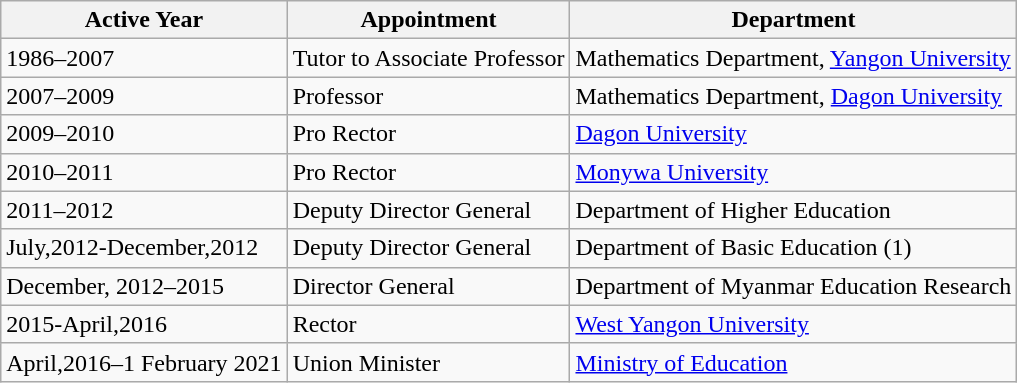<table class="wikitable">
<tr>
<th>Active Year</th>
<th>Appointment</th>
<th>Department</th>
</tr>
<tr>
<td>1986–2007</td>
<td>Tutor to Associate Professor</td>
<td>Mathematics Department, <a href='#'>Yangon University</a></td>
</tr>
<tr>
<td>2007–2009</td>
<td>Professor</td>
<td>Mathematics Department, <a href='#'>Dagon University</a></td>
</tr>
<tr>
<td>2009–2010</td>
<td>Pro Rector</td>
<td><a href='#'>Dagon University</a></td>
</tr>
<tr>
<td>2010–2011</td>
<td>Pro Rector</td>
<td><a href='#'>Monywa University</a></td>
</tr>
<tr>
<td>2011–2012</td>
<td>Deputy Director General</td>
<td>Department of Higher Education</td>
</tr>
<tr>
<td>July,2012-December,2012</td>
<td>Deputy Director General</td>
<td>Department of Basic Education (1)</td>
</tr>
<tr>
<td>December, 2012–2015</td>
<td>Director General</td>
<td>Department of Myanmar Education Research</td>
</tr>
<tr>
<td>2015-April,2016</td>
<td>Rector</td>
<td><a href='#'>West Yangon University</a></td>
</tr>
<tr>
<td>April,2016–1 February 2021</td>
<td>Union Minister</td>
<td><a href='#'>Ministry of Education</a></td>
</tr>
</table>
